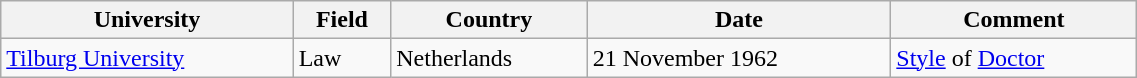<table class="wikitable" style="width:60%;">
<tr>
<th>University</th>
<th>Field</th>
<th>Country</th>
<th>Date</th>
<th>Comment</th>
</tr>
<tr>
<td><a href='#'>Tilburg University</a></td>
<td>Law</td>
<td>Netherlands</td>
<td>21 November 1962</td>
<td><a href='#'>Style</a> of <a href='#'>Doctor</a></td>
</tr>
</table>
